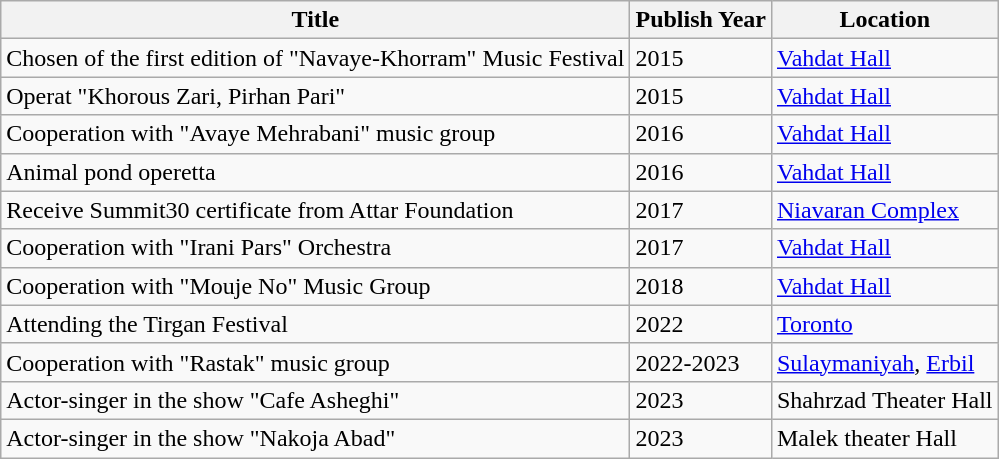<table class="wikitable">
<tr>
<th>Title</th>
<th>Publish Year</th>
<th>Location</th>
</tr>
<tr>
<td>Chosen of the first edition of "Navaye-Khorram" Music Festival</td>
<td>2015</td>
<td><a href='#'>Vahdat Hall</a></td>
</tr>
<tr>
<td>Operat "Khorous Zari, Pirhan Pari"</td>
<td>2015</td>
<td><a href='#'>Vahdat Hall</a></td>
</tr>
<tr>
<td>Cooperation with "Avaye Mehrabani" music group</td>
<td>2016</td>
<td><a href='#'>Vahdat Hall</a></td>
</tr>
<tr>
<td>Animal pond operetta</td>
<td>2016</td>
<td><a href='#'>Vahdat Hall</a></td>
</tr>
<tr>
<td>Receive Summit30 certificate from Attar Foundation</td>
<td>2017</td>
<td><a href='#'>Niavaran Complex</a></td>
</tr>
<tr>
<td>Cooperation with "Irani Pars" Orchestra</td>
<td>2017</td>
<td><a href='#'>Vahdat Hall</a></td>
</tr>
<tr>
<td>Cooperation with "Mouje No" Music Group</td>
<td>2018</td>
<td><a href='#'>Vahdat Hall</a></td>
</tr>
<tr>
<td>Attending the Tirgan Festival</td>
<td>2022</td>
<td><a href='#'>Toronto</a></td>
</tr>
<tr>
<td>Cooperation with "Rastak" music group</td>
<td>2022-2023</td>
<td><a href='#'>Sulaymaniyah</a>, <a href='#'>Erbil</a></td>
</tr>
<tr>
<td>Actor-singer in the show "Cafe Asheghi"</td>
<td>2023</td>
<td>Shahrzad Theater Hall</td>
</tr>
<tr>
<td>Actor-singer in the show "Nakoja Abad"</td>
<td>2023</td>
<td>Malek theater Hall</td>
</tr>
</table>
